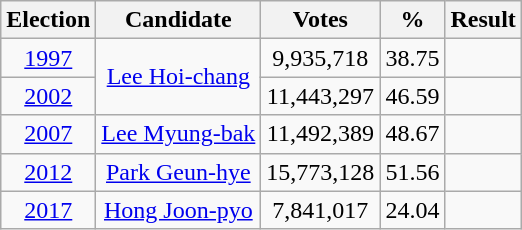<table class="wikitable" style="text-align:center">
<tr>
<th>Election</th>
<th>Candidate</th>
<th>Votes</th>
<th>%</th>
<th>Result</th>
</tr>
<tr>
<td><a href='#'>1997</a></td>
<td rowspan="2"><a href='#'>Lee Hoi-chang</a></td>
<td>9,935,718</td>
<td>38.75</td>
<td></td>
</tr>
<tr>
<td><a href='#'>2002</a></td>
<td>11,443,297</td>
<td>46.59</td>
<td></td>
</tr>
<tr>
<td><a href='#'>2007</a></td>
<td><a href='#'>Lee Myung-bak</a></td>
<td>11,492,389</td>
<td>48.67</td>
<td></td>
</tr>
<tr>
<td><a href='#'>2012</a></td>
<td><a href='#'>Park Geun-hye</a></td>
<td>15,773,128</td>
<td>51.56</td>
<td></td>
</tr>
<tr>
<td><a href='#'>2017</a></td>
<td><a href='#'>Hong Joon-pyo</a></td>
<td>7,841,017</td>
<td>24.04</td>
<td></td>
</tr>
</table>
